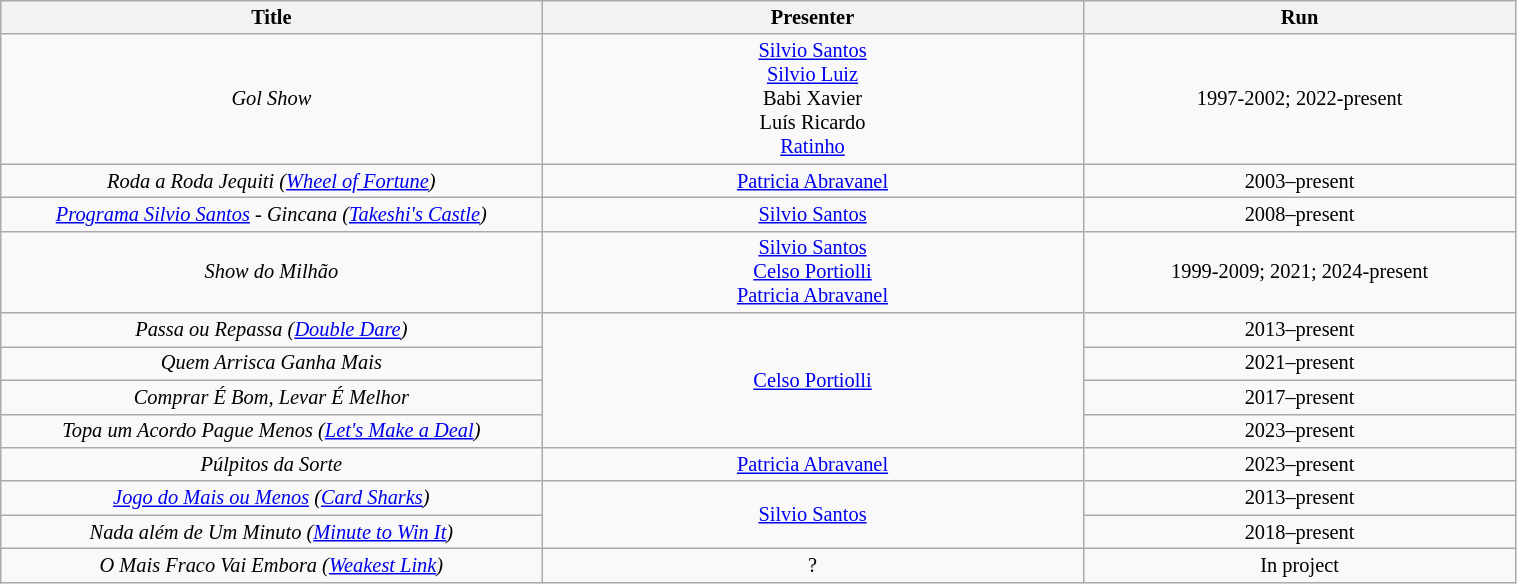<table class="wikitable sortable" style="width:80%; font-size:85%;">
<tr>
<th style="width:25%;">Title</th>
<th style="width:25%;">Presenter</th>
<th style="width:20%;">Run</th>
</tr>
<tr align=center>
<td><em>Gol Show</em></td>
<td><a href='#'>Silvio Santos</a> <br> <a href='#'>Silvio Luiz</a> <br> Babi Xavier <br> Luís Ricardo <br> <a href='#'>Ratinho</a></td>
<td>1997-2002; 2022-present</td>
</tr>
<tr align=center>
<td><em>Roda a Roda Jequiti (<a href='#'>Wheel of Fortune</a>)</em></td>
<td><a href='#'>Patricia Abravanel</a></td>
<td>2003–present</td>
</tr>
<tr align=center>
<td><em><a href='#'>Programa Silvio Santos</a> - Gincana (<a href='#'>Takeshi's Castle</a>)</em></td>
<td><a href='#'>Silvio Santos</a></td>
<td>2008–present</td>
</tr>
<tr align=center>
<td><em>Show do Milhão</em></td>
<td><a href='#'>Silvio Santos</a> <br> <a href='#'>Celso Portiolli</a> <br> <a href='#'>Patricia Abravanel</a></td>
<td>1999-2009; 2021; 2024-present</td>
</tr>
<tr align=center>
<td><em>Passa ou Repassa (<a href='#'>Double Dare</a>)</em></td>
<td rowspan="4"><a href='#'>Celso Portiolli</a></td>
<td>2013–present</td>
</tr>
<tr align=center>
<td><em>Quem Arrisca Ganha Mais</em></td>
<td>2021–present</td>
</tr>
<tr align=center>
<td><em>Comprar É Bom, Levar É Melhor</em></td>
<td>2017–present</td>
</tr>
<tr align=center>
<td><em>Topa um Acordo Pague Menos (<a href='#'>Let's Make a Deal</a>)</em></td>
<td>2023–present</td>
</tr>
<tr align=center>
<td><em>Púlpitos da Sorte</em></td>
<td><a href='#'>Patricia Abravanel</a></td>
<td>2023–present</td>
</tr>
<tr align=center>
<td><em><a href='#'>Jogo do Mais ou Menos</a> (<a href='#'>Card Sharks</a>)</em></td>
<td rowspan="2"><a href='#'>Silvio Santos</a></td>
<td>2013–present</td>
</tr>
<tr align=center>
<td><em>Nada além de Um Minuto (<a href='#'>Minute to Win It</a>)</em></td>
<td>2018–present</td>
</tr>
<tr align=center>
<td><em>O Mais Fraco Vai Embora (<a href='#'>Weakest Link</a>)</em></td>
<td>?</td>
<td>In project</td>
</tr>
</table>
